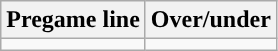<table class="wikitable">
<tr align="center">
<th>Pregame line</th>
<th>Over/under</th>
</tr>
<tr align="center">
<td></td>
<td></td>
</tr>
</table>
